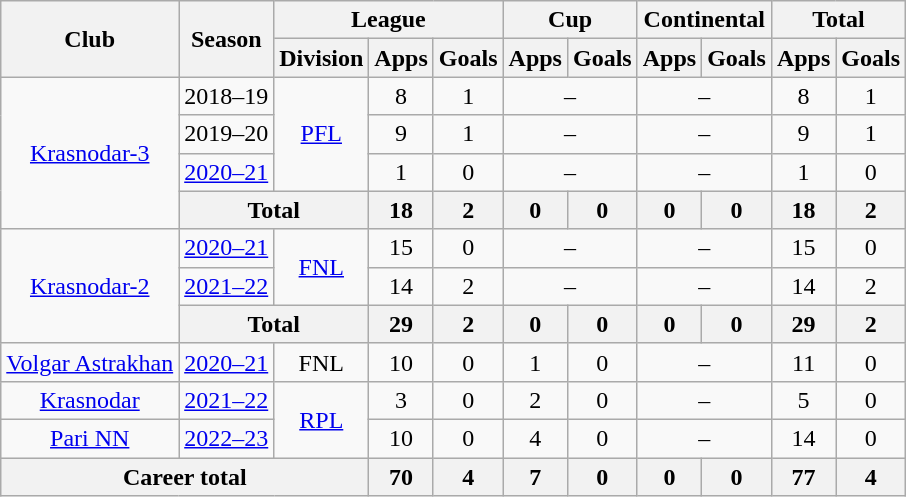<table class="wikitable" style="text-align: center;">
<tr>
<th rowspan=2>Club</th>
<th rowspan=2>Season</th>
<th colspan=3>League</th>
<th colspan=2>Cup</th>
<th colspan=2>Continental</th>
<th colspan=2>Total</th>
</tr>
<tr>
<th>Division</th>
<th>Apps</th>
<th>Goals</th>
<th>Apps</th>
<th>Goals</th>
<th>Apps</th>
<th>Goals</th>
<th>Apps</th>
<th>Goals</th>
</tr>
<tr>
<td rowspan="4"><a href='#'>Krasnodar-3</a></td>
<td>2018–19</td>
<td rowspan="3"><a href='#'>PFL</a></td>
<td>8</td>
<td>1</td>
<td colspan=2>–</td>
<td colspan=2>–</td>
<td>8</td>
<td>1</td>
</tr>
<tr>
<td>2019–20</td>
<td>9</td>
<td>1</td>
<td colspan=2>–</td>
<td colspan=2>–</td>
<td>9</td>
<td>1</td>
</tr>
<tr>
<td><a href='#'>2020–21</a></td>
<td>1</td>
<td>0</td>
<td colspan=2>–</td>
<td colspan=2>–</td>
<td>1</td>
<td>0</td>
</tr>
<tr>
<th colspan=2>Total</th>
<th>18</th>
<th>2</th>
<th>0</th>
<th>0</th>
<th>0</th>
<th>0</th>
<th>18</th>
<th>2</th>
</tr>
<tr>
<td rowspan="3"><a href='#'>Krasnodar-2</a></td>
<td><a href='#'>2020–21</a></td>
<td rowspan="2"><a href='#'>FNL</a></td>
<td>15</td>
<td>0</td>
<td colspan=2>–</td>
<td colspan=2>–</td>
<td>15</td>
<td>0</td>
</tr>
<tr>
<td><a href='#'>2021–22</a></td>
<td>14</td>
<td>2</td>
<td colspan=2>–</td>
<td colspan=2>–</td>
<td>14</td>
<td>2</td>
</tr>
<tr>
<th colspan=2>Total</th>
<th>29</th>
<th>2</th>
<th>0</th>
<th>0</th>
<th>0</th>
<th>0</th>
<th>29</th>
<th>2</th>
</tr>
<tr>
<td><a href='#'>Volgar Astrakhan</a></td>
<td><a href='#'>2020–21</a></td>
<td>FNL</td>
<td>10</td>
<td>0</td>
<td>1</td>
<td>0</td>
<td colspan=2>–</td>
<td>11</td>
<td>0</td>
</tr>
<tr>
<td><a href='#'>Krasnodar</a></td>
<td><a href='#'>2021–22</a></td>
<td rowspan="2"><a href='#'>RPL</a></td>
<td>3</td>
<td>0</td>
<td>2</td>
<td>0</td>
<td colspan=2>–</td>
<td>5</td>
<td>0</td>
</tr>
<tr>
<td><a href='#'>Pari NN</a></td>
<td><a href='#'>2022–23</a></td>
<td>10</td>
<td>0</td>
<td>4</td>
<td>0</td>
<td colspan=2>–</td>
<td>14</td>
<td>0</td>
</tr>
<tr>
<th colspan=3>Career total</th>
<th>70</th>
<th>4</th>
<th>7</th>
<th>0</th>
<th>0</th>
<th>0</th>
<th>77</th>
<th>4</th>
</tr>
</table>
